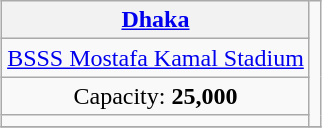<table class="wikitable" style="text-align:center; margin:0.2em auto;">
<tr>
<th><a href='#'>Dhaka</a></th>
<td rowspan="4"></td>
</tr>
<tr>
<td><a href='#'>BSSS Mostafa Kamal Stadium</a></td>
</tr>
<tr>
<td>Capacity: <strong>25,000</strong></td>
</tr>
<tr>
<td></td>
</tr>
<tr>
</tr>
</table>
